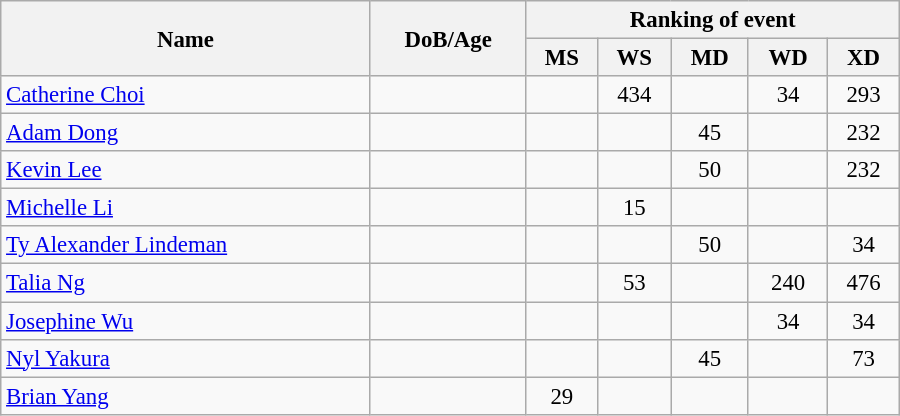<table class="wikitable"  style="width:600px; font-size:95%; text-align:center">
<tr>
<th align="left" rowspan="2">Name</th>
<th align="left" rowspan="2">DoB/Age</th>
<th align="center" colspan="5">Ranking of event</th>
</tr>
<tr>
<th align="left">MS</th>
<th align="left">WS</th>
<th align="left">MD</th>
<th align="left">WD</th>
<th align="left">XD</th>
</tr>
<tr>
<td align="left"><a href='#'>Catherine Choi</a></td>
<td align="left"></td>
<td></td>
<td>434</td>
<td></td>
<td>34</td>
<td>293</td>
</tr>
<tr>
<td align="left"><a href='#'>Adam Dong</a></td>
<td align="left"></td>
<td></td>
<td></td>
<td>45</td>
<td></td>
<td>232</td>
</tr>
<tr>
<td align="left"><a href='#'>Kevin Lee</a></td>
<td align="left"></td>
<td></td>
<td></td>
<td>50</td>
<td></td>
<td>232</td>
</tr>
<tr>
<td align="left"><a href='#'>Michelle Li</a></td>
<td align="left"></td>
<td></td>
<td>15</td>
<td></td>
<td></td>
<td></td>
</tr>
<tr>
<td align="left"><a href='#'>Ty Alexander Lindeman</a></td>
<td align="left"></td>
<td></td>
<td></td>
<td>50</td>
<td></td>
<td>34</td>
</tr>
<tr>
<td align="left"><a href='#'>Talia Ng</a></td>
<td align="left"></td>
<td></td>
<td>53</td>
<td></td>
<td>240</td>
<td>476</td>
</tr>
<tr>
<td align="left"><a href='#'>Josephine Wu</a></td>
<td align="left"></td>
<td></td>
<td></td>
<td></td>
<td>34</td>
<td>34</td>
</tr>
<tr>
<td align="left"><a href='#'>Nyl Yakura</a></td>
<td align="left"></td>
<td></td>
<td></td>
<td>45</td>
<td></td>
<td>73</td>
</tr>
<tr>
<td align="left"><a href='#'>Brian Yang</a></td>
<td align="left"></td>
<td>29</td>
<td></td>
<td></td>
<td></td>
<td></td>
</tr>
</table>
